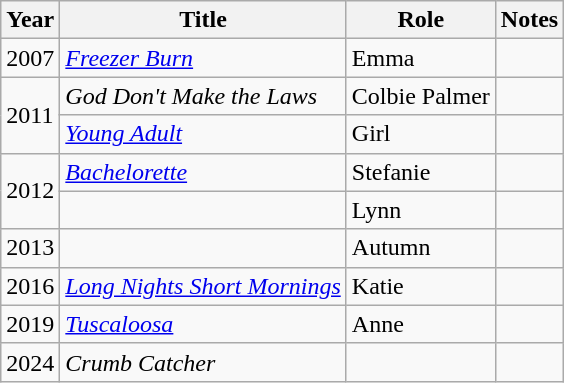<table class="wikitable sortable">
<tr>
<th>Year</th>
<th>Title</th>
<th>Role</th>
<th class="unsortable">Notes</th>
</tr>
<tr>
<td>2007</td>
<td><em><a href='#'>Freezer Burn</a></em></td>
<td>Emma</td>
<td></td>
</tr>
<tr>
<td rowspan="2">2011</td>
<td><em>God Don't Make the Laws</em></td>
<td>Colbie Palmer</td>
<td></td>
</tr>
<tr>
<td><em><a href='#'>Young Adult</a></em></td>
<td>Girl</td>
<td></td>
</tr>
<tr>
<td rowspan="2">2012</td>
<td><em><a href='#'>Bachelorette</a></em></td>
<td>Stefanie</td>
<td></td>
</tr>
<tr>
<td><em></em></td>
<td>Lynn</td>
<td></td>
</tr>
<tr>
<td>2013</td>
<td><em></em></td>
<td>Autumn</td>
<td></td>
</tr>
<tr>
<td>2016</td>
<td><em><a href='#'>Long Nights Short Mornings</a></em></td>
<td>Katie</td>
<td></td>
</tr>
<tr>
<td>2019</td>
<td><em><a href='#'>Tuscaloosa</a></em></td>
<td>Anne</td>
<td></td>
</tr>
<tr>
<td>2024</td>
<td><em>Crumb Catcher</em></td>
<td></td>
<td></td>
</tr>
</table>
